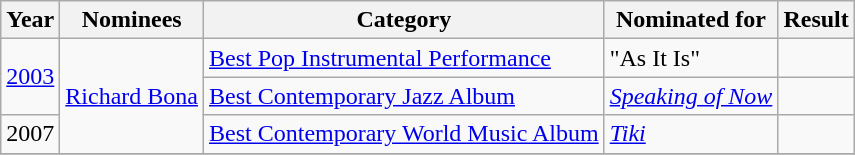<table class="wikitable">
<tr>
<th>Year</th>
<th>Nominees</th>
<th>Category</th>
<th>Nominated for</th>
<th>Result</th>
</tr>
<tr>
<td rowspan=2><a href='#'>2003</a></td>
<td rowspan=3><a href='#'>Richard Bona</a></td>
<td><a href='#'>Best Pop Instrumental Performance</a></td>
<td>"As It Is"</td>
<td></td>
</tr>
<tr>
<td><a href='#'>Best Contemporary Jazz Album</a></td>
<td><em><a href='#'>Speaking of Now</a></em></td>
<td></td>
</tr>
<tr>
<td>2007</td>
<td><a href='#'>Best Contemporary World Music Album</a></td>
<td><em><a href='#'>Tiki</a></em></td>
<td></td>
</tr>
<tr>
</tr>
</table>
